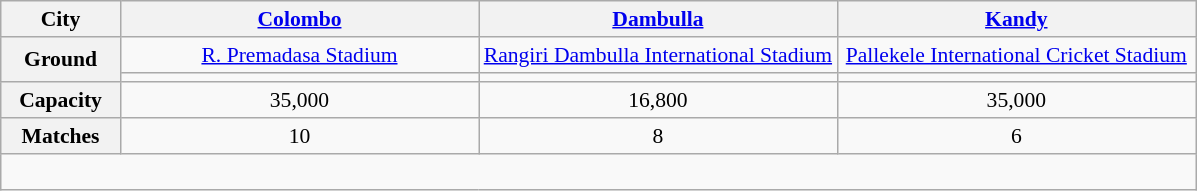<table class="wikitable" style="text-align:center;font-size:90%">
<tr>
<th>City</th>
<th><a href='#'>Colombo</a></th>
<th><a href='#'>Dambulla</a></th>
<th><a href='#'>Kandy</a></th>
</tr>
<tr>
<th rowspan=2>Ground</th>
<td width=30%><a href='#'>R. Premadasa Stadium</a></td>
<td width=30%><a href='#'>Rangiri Dambulla International Stadium</a></td>
<td width=30%><a href='#'>Pallekele International Cricket Stadium</a></td>
</tr>
<tr>
<td></td>
<td></td>
<td></td>
</tr>
<tr>
<th>Capacity</th>
<td>35,000</td>
<td>16,800</td>
<td>35,000</td>
</tr>
<tr>
<th>Matches</th>
<td>10</td>
<td>8</td>
<td>6</td>
</tr>
<tr>
<td colspan="4"><br><div></div></td>
</tr>
</table>
